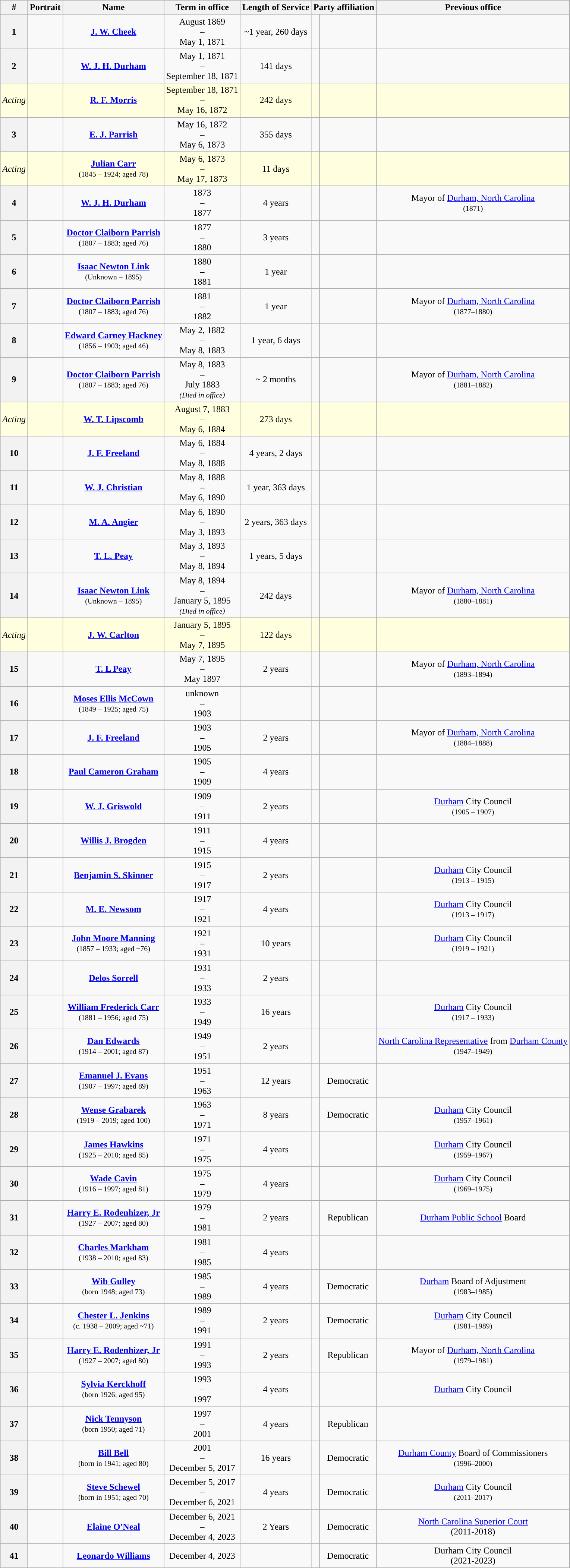<table class="wikitable" style="text-align: center;">
<tr>
<th>#</th>
<th>Portrait</th>
<th>Name</th>
<th>Term in office</th>
<th>Length of Service</th>
<th colspan="2">Party affiliation</th>
<th>Previous office</th>
</tr>
<tr>
<th>1</th>
<td></td>
<td><strong><a href='#'>J. W. Cheek</a></strong></td>
<td><span>August 1869</span><br>–<br><span>May 1, 1871</span><br></td>
<td>~1 year, 260 days</td>
<td></td>
<td></td>
<td></td>
</tr>
<tr>
<th>2</th>
<td></td>
<td><strong><a href='#'>W. J. H. Durham</a></strong></td>
<td><span>May 1, 1871</span><br>–<br><span>September 18, 1871</span><br></td>
<td>141 days</td>
<td></td>
<td></td>
<td></td>
</tr>
<tr style="background:lightyellow">
<td><em>Acting</em></td>
<td></td>
<td><strong><a href='#'>R. F. Morris</a></strong></td>
<td><span>September 18, 1871</span><br>–<br><span>May 16, 1872</span><br></td>
<td>242 days</td>
<td></td>
<td></td>
<td></td>
</tr>
<tr>
<th>3</th>
<td></td>
<td><strong><a href='#'>E. J. Parrish</a></strong></td>
<td><span>May 16, 1872</span><br>–<br><span>May 6, 1873</span><br></td>
<td>355 days</td>
<td></td>
<td></td>
<td></td>
</tr>
<tr style="background:lightyellow">
<td><em>Acting</em></td>
<td></td>
<td><strong><a href='#'>Julian Carr</a></strong> <br><small>(1845 – 1924; aged 78)</small></td>
<td><span>May 6, 1873</span><br>–<br><span>May 17, 1873</span><br></td>
<td>11 days</td>
<td></td>
<td></td>
<td></td>
</tr>
<tr>
<th>4</th>
<td></td>
<td><strong><a href='#'>W. J. H. Durham</a></strong></td>
<td><span>1873</span><br>–<br><span>1877</span><br></td>
<td>4 years</td>
<td></td>
<td></td>
<td>Mayor of <a href='#'>Durham, North Carolina</a><br><small>(1871)</small></td>
</tr>
<tr>
<th>5</th>
<td></td>
<td><strong><a href='#'>Doctor Claiborn Parrish</a></strong> <br><small>(1807 – 1883; aged 76)</small></td>
<td><span>1877</span><br>–<br><span>1880</span><br></td>
<td>3 years</td>
<td></td>
<td></td>
<td></td>
</tr>
<tr>
<th>6</th>
<td></td>
<td><strong><a href='#'>Isaac Newton Link</a></strong> <br><small>(Unknown – 1895)<br></small></td>
<td><span>1880</span><br>–<br><span>1881</span><br></td>
<td>1 year</td>
<td></td>
<td></td>
<td></td>
</tr>
<tr>
<th>7</th>
<td></td>
<td><strong><a href='#'>Doctor Claiborn Parrish</a></strong> <br><small>(1807 – 1883; aged 76)</small></td>
<td><span>1881</span><br>–<br><span>1882</span><br></td>
<td>1 year</td>
<td></td>
<td></td>
<td>Mayor of <a href='#'>Durham, North Carolina</a><br><small>(1877–1880)</small></td>
</tr>
<tr>
<th>8</th>
<td></td>
<td><strong><a href='#'>Edward Carney Hackney</a></strong> <br><small>(1856 – 1903; aged 46)</small></td>
<td><span>May 2, 1882</span><br>–<br><span>May 8, 1883</span><br></td>
<td>1 year, 6 days</td>
<td></td>
<td></td>
<td></td>
</tr>
<tr>
<th>9</th>
<td></td>
<td><strong><a href='#'>Doctor Claiborn Parrish</a></strong> <br><small>(1807 – 1883; aged 76)<br></small></td>
<td><span>May 8, 1883</span><br>–<br><span>July 1883</span><br><small><em>(Died in office)</em></small></td>
<td>~ 2 months</td>
<td></td>
<td></td>
<td>Mayor of <a href='#'>Durham, North Carolina</a><br><small>(1881–1882)</small></td>
</tr>
<tr style="background:lightyellow">
<td><em>Acting</em></td>
<td></td>
<td><strong><a href='#'>W. T. Lipscomb</a></strong></td>
<td><span>August 7, 1883</span><br>–<br><span>May 6, 1884</span><br></td>
<td>273 days</td>
<td></td>
<td></td>
<td></td>
</tr>
<tr>
<th>10</th>
<td></td>
<td><strong><a href='#'>J. F. Freeland</a></strong></td>
<td><span>May 6, 1884</span><br>–<br><span>May 8, 1888</span><br></td>
<td>4 years, 2 days</td>
<td></td>
<td></td>
<td></td>
</tr>
<tr>
<th>11</th>
<td></td>
<td><strong><a href='#'>W. J. Christian</a></strong></td>
<td><span>May 8, 1888</span><br>–<br><span>May 6, 1890</span><br></td>
<td>1 year, 363 days</td>
<td></td>
<td></td>
<td></td>
</tr>
<tr>
<th>12</th>
<td></td>
<td><strong><a href='#'>M. A. Angier</a></strong></td>
<td><span>May 6, 1890</span><br>–<br><span>May 3, 1893</span><br></td>
<td>2 years, 363 days</td>
<td></td>
<td></td>
<td></td>
</tr>
<tr>
<th>13</th>
<td></td>
<td><strong><a href='#'>T. L. Peay</a></strong></td>
<td><span>May 3, 1893</span><br>–<br><span>May 8, 1894</span><br></td>
<td>1 years, 5 days</td>
<td></td>
<td></td>
<td></td>
</tr>
<tr>
<th>14</th>
<td></td>
<td><strong><a href='#'>Isaac Newton Link</a></strong> <br><small>(Unknown – 1895)<br></small></td>
<td><span>May 8, 1894</span><br>–<br><span>January 5, 1895</span><br><small><em>(Died in office)</em></small></td>
<td>242 days</td>
<td></td>
<td></td>
<td>Mayor of <a href='#'>Durham, North Carolina</a><br><small>(1880–1881)</small></td>
</tr>
<tr style="background:lightyellow">
<td><em>Acting</em></td>
<td></td>
<td><strong><a href='#'>J. W. Carlton</a></strong></td>
<td><span>January 5, 1895</span><br>–<br><span>May 7, 1895</span><br></td>
<td>122 days</td>
<td></td>
<td></td>
<td></td>
</tr>
<tr>
<th>15</th>
<td></td>
<td><strong><a href='#'>T. L Peay</a></strong></td>
<td><span>May 7, 1895</span><br>–<br><span>May 1897</span><br></td>
<td>2 years</td>
<td></td>
<td></td>
<td>Mayor of <a href='#'>Durham, North Carolina</a><br><small>(1893–1894)</small></td>
</tr>
<tr>
<th>16</th>
<td></td>
<td><strong><a href='#'>Moses Ellis McCown</a></strong><br><small>(1849 – 1925; aged 75)</small></td>
<td><span>unknown</span><br>–<br><span>1903</span><br></td>
<td></td>
<td></td>
<td></td>
<td></td>
</tr>
<tr>
<th>17</th>
<td></td>
<td><strong><a href='#'>J. F. Freeland</a></strong></td>
<td><span>1903</span><br>–<br><span>1905</span><br></td>
<td>2 years</td>
<td></td>
<td></td>
<td>Mayor of <a href='#'>Durham, North Carolina</a><br><small>(1884–1888)</small></td>
</tr>
<tr>
<th>18</th>
<td></td>
<td><strong><a href='#'>Paul Cameron Graham</a></strong></td>
<td><span>1905</span><br>–<br><span>1909</span><br></td>
<td>4 years</td>
<td></td>
<td></td>
<td></td>
</tr>
<tr>
<th>19</th>
<td></td>
<td><strong><a href='#'>W. J. Griswold</a></strong></td>
<td><span>1909</span><br>–<br><span>1911</span><br></td>
<td>2 years</td>
<td></td>
<td></td>
<td><a href='#'>Durham</a> City Council <br><small>(1905 – 1907)</small></td>
</tr>
<tr>
<th>20</th>
<td></td>
<td><strong><a href='#'>Willis J. Brogden</a></strong></td>
<td><span>1911</span><br>–<br><span>1915</span><br></td>
<td>4 years</td>
<td></td>
<td></td>
<td></td>
</tr>
<tr>
<th>21</th>
<td></td>
<td><strong><a href='#'>Benjamin S. Skinner</a></strong></td>
<td><span>1915</span><br>–<br><span>1917</span><br></td>
<td>2 years</td>
<td></td>
<td></td>
<td><a href='#'>Durham</a> City Council <br><small>(1913 – 1915)</small></td>
</tr>
<tr>
<th>22</th>
<td></td>
<td><strong><a href='#'>M. E. Newsom</a></strong></td>
<td><span>1917</span><br>–<br><span>1921</span><br></td>
<td>4 years</td>
<td></td>
<td></td>
<td><a href='#'>Durham</a> City Council <br><small>(1913 – 1917)</small></td>
</tr>
<tr>
<th>23</th>
<td></td>
<td><strong><a href='#'>John Moore Manning</a></strong> <br><small>(1857 – 1933; aged ~76)</small></td>
<td><span>1921</span><br>–<br><span>1931</span><br></td>
<td>10 years</td>
<td></td>
<td></td>
<td><a href='#'>Durham</a> City Council <br><small>(1919 – 1921)</small></td>
</tr>
<tr>
<th>24</th>
<td></td>
<td><strong><a href='#'>Delos Sorrell</a></strong></td>
<td><span>1931</span><br>–<br><span>1933</span><br></td>
<td>2 years</td>
<td></td>
<td></td>
<td></td>
</tr>
<tr>
<th>25</th>
<td></td>
<td><strong><a href='#'>William Frederick Carr</a></strong><br><small>(1881 – 1956; aged 75)</small></td>
<td><span>1933</span><br>–<br><span>1949</span><br></td>
<td>16 years</td>
<td></td>
<td></td>
<td><a href='#'>Durham</a> City Council <br><small>(1917 – 1933)</small></td>
</tr>
<tr>
<th>26</th>
<td></td>
<td><strong><a href='#'>Dan Edwards</a></strong><br><small>(1914 – 2001; aged 87)</small></td>
<td><span>1949</span><br>–<br><span>1951</span><br></td>
<td>2 years</td>
<td></td>
<td></td>
<td><a href='#'>North Carolina Representative</a> from <a href='#'>Durham County</a> <br><small>(1947–1949)</small></td>
</tr>
<tr>
<th>27</th>
<td></td>
<td><strong><a href='#'>Emanuel J. Evans</a></strong><br><small>(1907 – 1997; aged 89)</small></td>
<td><span>1951</span><br>–<br><span>1963</span><br></td>
<td>12 years</td>
<td style="background:"> </td>
<td>Democratic</td>
<td></td>
</tr>
<tr>
<th>28</th>
<td></td>
<td><strong><a href='#'>Wense Grabarek</a></strong><br><small>(1919 – 2019; aged 100)</small></td>
<td><span>1963</span><br>–<br><span>1971</span><br></td>
<td>8 years</td>
<td style="background:"> </td>
<td>Democratic</td>
<td><a href='#'>Durham</a> City Council <br><small>(1957–1961)</small></td>
</tr>
<tr>
<th>29</th>
<td></td>
<td><strong><a href='#'>James Hawkins</a></strong><br><small>(1925 – 2010; aged 85)</small></td>
<td><span>1971</span><br>–<br><span>1975</span><br></td>
<td>4 years</td>
<td></td>
<td></td>
<td><a href='#'>Durham</a> City Council<br><small>(1959–1967)</small></td>
</tr>
<tr>
<th>30</th>
<td></td>
<td><strong><a href='#'>Wade Cavin</a></strong><br><small>(1916 – 1997; aged 81)</small></td>
<td><span>1975</span><br>–<br><span>1979</span><br></td>
<td>4 years</td>
<td></td>
<td></td>
<td><a href='#'>Durham</a> City Council<br><small>(1969–1975)</small></td>
</tr>
<tr>
<th>31</th>
<td></td>
<td><strong><a href='#'>Harry E. Rodenhizer, Jr</a></strong><br><small>(1927 – 2007; aged 80)</small></td>
<td><span>1979</span><br>–<br><span>1981</span><br></td>
<td>2 years</td>
<td style="background:"> </td>
<td>Republican</td>
<td><a href='#'>Durham Public School</a> Board</td>
</tr>
<tr>
<th>32</th>
<td></td>
<td><strong><a href='#'>Charles Markham</a></strong><br><small>(1938 – 2010; aged 83)</small></td>
<td><span>1981</span><br>–<br><span>1985</span></td>
<td>4 years</td>
<td></td>
<td></td>
<td></td>
</tr>
<tr>
<th>33</th>
<td></td>
<td><strong><a href='#'>Wib Gulley</a></strong><br><small>(born 1948; aged 73)</small></td>
<td><span>1985</span><br>–<br><span>1989</span><br></td>
<td>4 years</td>
<td style="background:"> </td>
<td>Democratic</td>
<td><a href='#'>Durham</a> Board of Adjustment<br><small>(1983–1985)</small></td>
</tr>
<tr>
<th>34</th>
<td></td>
<td><strong><a href='#'>Chester L. Jenkins</a></strong><br><small>(c. 1938 – 2009; aged ~71)</small></td>
<td><span>1989</span><br>–<br><span>1991</span><br></td>
<td>2 years</td>
<td style="background:"> </td>
<td>Democratic</td>
<td><a href='#'>Durham</a> City Council<br><small>(1981–1989)</small></td>
</tr>
<tr>
<th>35</th>
<td></td>
<td><strong><a href='#'>Harry E. Rodenhizer, Jr</a></strong><br><small>(1927 – 2007; aged 80)</small></td>
<td><span>1991</span><br>–<br><span>1993</span><br></td>
<td>2 years</td>
<td style="background:"> </td>
<td>Republican</td>
<td>Mayor of <a href='#'>Durham, North Carolina</a><br><small>(1979–1981)</small></td>
</tr>
<tr>
<th>36</th>
<td></td>
<td><strong><a href='#'>Sylvia Kerckhoff</a></strong><br><small>(born 1926; aged 95)</small></td>
<td><span>1993</span><br>–<br><span>1997</span><br></td>
<td>4 years</td>
<td></td>
<td></td>
<td><a href='#'>Durham</a> City Council</td>
</tr>
<tr>
<th>37</th>
<td></td>
<td><strong><a href='#'>Nick Tennyson</a></strong><br><small>(born 1950; aged 71)</small></td>
<td><span>1997</span><br>–<br><span>2001</span><br></td>
<td>4 years</td>
<td style="background:"> </td>
<td>Republican</td>
<td></td>
</tr>
<tr>
<th>38</th>
<td></td>
<td><strong><a href='#'>Bill Bell</a></strong><br><small>(born in 1941; aged 80)</small></td>
<td><span>2001</span><br>–<br><span>December 5, 2017</span><br></td>
<td>16 years</td>
<td style="background:"> </td>
<td>Democratic</td>
<td><a href='#'>Durham County</a> Board of Commissioners<br><small>(1996–2000)</small></td>
</tr>
<tr>
<th>39</th>
<td></td>
<td><strong><a href='#'>Steve Schewel</a></strong><br><small>(born in 1951; aged 70)</small></td>
<td><span>December 5, 2017</span><br>–<br><span>December 6, 2021</span><br></td>
<td>4 years</td>
<td style="background:"> </td>
<td>Democratic</td>
<td><a href='#'>Durham</a> City Council<br><small>(2011–2017)</small></td>
</tr>
<tr>
<th>40</th>
<td></td>
<td><a href='#'><strong>Elaine O'Neal</strong></a></td>
<td>December 6, 2021<br>–<br>December 4, 2023</td>
<td>2 Years</td>
<td style="background:"> </td>
<td>Democratic</td>
<td><a href='#'>North Carolina Superior Court</a><br>(2011-2018)</td>
</tr>
<tr>
<th>41</th>
<td></td>
<td><strong><a href='#'>Leonardo Williams</a></strong></td>
<td>December 4, 2023</td>
<td></td>
<td></td>
<td>Democratic</td>
<td>Durham City Council<br>(2021-2023)</td>
</tr>
</table>
